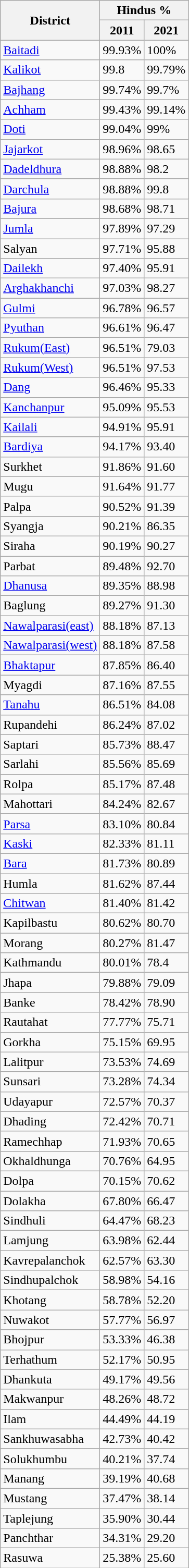<table class="wikitable sortable mw-collapsible mw-collapsed">
<tr>
<th rowspan="2"><strong>District</strong></th>
<th colspan="2"><strong>Hindus %</strong></th>
</tr>
<tr>
<th>2011</th>
<th>2021</th>
</tr>
<tr --->
<td><a href='#'>Baitadi</a></td>
<td>99.93%</td>
<td>100%</td>
</tr>
<tr --->
<td><a href='#'>Kalikot</a></td>
<td>99.8</td>
<td>99.79%</td>
</tr>
<tr -99.89-->
<td><a href='#'>Bajhang</a></td>
<td>99.74%</td>
<td>99.7%</td>
</tr>
<tr --->
<td><a href='#'>Achham</a></td>
<td>99.43%</td>
<td>99.14%</td>
</tr>
<tr --->
<td><a href='#'>Doti</a></td>
<td>99.04%</td>
<td>99%</td>
</tr>
<tr --->
<td><a href='#'>Jajarkot</a></td>
<td>98.96%</td>
<td>98.65</td>
</tr>
<tr --->
<td><a href='#'>Dadeldhura</a></td>
<td>98.88%</td>
<td>98.2</td>
</tr>
<tr --->
<td><a href='#'>Darchula</a></td>
<td>98.88%</td>
<td>99.8</td>
</tr>
<tr --->
<td><a href='#'>Bajura</a></td>
<td>98.68%</td>
<td>98.71</td>
</tr>
<tr --->
<td><a href='#'>Jumla</a></td>
<td>97.89%</td>
<td>97.29</td>
</tr>
<tr --->
<td>Salyan</td>
<td>97.71%</td>
<td>95.88</td>
</tr>
<tr --->
<td><a href='#'>Dailekh</a></td>
<td>97.40%</td>
<td>95.91</td>
</tr>
<tr --->
<td><a href='#'>Arghakhanchi</a></td>
<td>97.03%</td>
<td>98.27</td>
</tr>
<tr --->
<td><a href='#'>Gulmi</a></td>
<td>96.78%</td>
<td>96.57</td>
</tr>
<tr --->
<td><a href='#'>Pyuthan</a></td>
<td>96.61%</td>
<td>96.47</td>
</tr>
<tr --->
<td><a href='#'>Rukum(East)</a></td>
<td>96.51%</td>
<td>79.03</td>
</tr>
<tr --->
<td><a href='#'>Rukum(West)</a></td>
<td>96.51%</td>
<td>97.53</td>
</tr>
<tr --->
<td><a href='#'>Dang</a></td>
<td>96.46%</td>
<td>95.33</td>
</tr>
<tr --->
<td><a href='#'>Kanchanpur</a></td>
<td>95.09%</td>
<td>95.53</td>
</tr>
<tr --->
<td><a href='#'>Kailali</a></td>
<td>94.91%</td>
<td>95.91</td>
</tr>
<tr --->
<td><a href='#'>Bardiya</a></td>
<td>94.17%</td>
<td>93.40</td>
</tr>
<tr --->
<td>Surkhet</td>
<td>91.86%</td>
<td>91.60</td>
</tr>
<tr --->
<td>Mugu</td>
<td>91.64%</td>
<td>91.77</td>
</tr>
<tr --->
<td>Palpa</td>
<td>90.52%</td>
<td>91.39</td>
</tr>
<tr --->
<td>Syangja</td>
<td>90.21%</td>
<td>86.35</td>
</tr>
<tr --->
<td>Siraha</td>
<td>90.19%</td>
<td>90.27</td>
</tr>
<tr --->
<td>Parbat</td>
<td>89.48%</td>
<td>92.70</td>
</tr>
<tr --->
<td><a href='#'>Dhanusa</a></td>
<td>89.35%</td>
<td>88.98</td>
</tr>
<tr --->
<td>Baglung</td>
<td>89.27%</td>
<td>91.30</td>
</tr>
<tr --->
<td><a href='#'>Nawalparasi(east)</a></td>
<td>88.18%</td>
<td>87.13</td>
</tr>
<tr --->
<td><a href='#'>Nawalparasi(west)</a></td>
<td>88.18%</td>
<td>87.58</td>
</tr>
<tr --->
<td><a href='#'>Bhaktapur</a></td>
<td>87.85%</td>
<td>86.40</td>
</tr>
<tr --->
<td>Myagdi</td>
<td>87.16%</td>
<td>87.55</td>
</tr>
<tr --->
<td><a href='#'>Tanahu</a></td>
<td>86.51%</td>
<td>84.08</td>
</tr>
<tr --->
<td>Rupandehi</td>
<td>86.24%</td>
<td>87.02</td>
</tr>
<tr --->
<td>Saptari</td>
<td>85.73%</td>
<td>88.47</td>
</tr>
<tr --->
<td>Sarlahi</td>
<td>85.56%</td>
<td>85.69</td>
</tr>
<tr --->
<td>Rolpa</td>
<td>85.17%</td>
<td>87.48</td>
</tr>
<tr --->
<td>Mahottari</td>
<td>84.24%</td>
<td>82.67</td>
</tr>
<tr --->
<td><a href='#'>Parsa</a></td>
<td>83.10%</td>
<td>80.84</td>
</tr>
<tr --->
<td><a href='#'>Kaski</a></td>
<td>82.33%</td>
<td>81.11</td>
</tr>
<tr --->
<td><a href='#'>Bara</a></td>
<td>81.73%</td>
<td>80.89</td>
</tr>
<tr --->
<td>Humla</td>
<td>81.62%</td>
<td>87.44</td>
</tr>
<tr --->
<td><a href='#'>Chitwan</a></td>
<td>81.40%</td>
<td>81.42</td>
</tr>
<tr --->
<td>Kapilbastu</td>
<td>80.62%</td>
<td>80.70</td>
</tr>
<tr --->
<td>Morang</td>
<td>80.27%</td>
<td>81.47</td>
</tr>
<tr --->
<td>Kathmandu</td>
<td>80.01%</td>
<td>78.4</td>
</tr>
<tr --->
<td>Jhapa</td>
<td>79.88%</td>
<td>79.09</td>
</tr>
<tr --->
<td>Banke</td>
<td>78.42%</td>
<td>78.90</td>
</tr>
<tr --->
<td>Rautahat</td>
<td>77.77%</td>
<td>75.71</td>
</tr>
<tr --->
<td>Gorkha</td>
<td>75.15%</td>
<td>69.95</td>
</tr>
<tr --->
<td>Lalitpur</td>
<td>73.53%</td>
<td>74.69</td>
</tr>
<tr --->
<td>Sunsari</td>
<td>73.28%</td>
<td>74.34</td>
</tr>
<tr --->
<td>Udayapur</td>
<td>72.57%</td>
<td>70.37</td>
</tr>
<tr --->
<td>Dhading</td>
<td>72.42%</td>
<td>70.71</td>
</tr>
<tr --->
<td>Ramechhap</td>
<td>71.93%</td>
<td>70.65</td>
</tr>
<tr --->
<td>Okhaldhunga</td>
<td>70.76%</td>
<td>64.95</td>
</tr>
<tr --->
<td>Dolpa</td>
<td>70.15%</td>
<td>70.62</td>
</tr>
<tr --->
<td>Dolakha</td>
<td>67.80%</td>
<td>66.47</td>
</tr>
<tr --->
<td>Sindhuli</td>
<td>64.47%</td>
<td>68.23</td>
</tr>
<tr --->
<td>Lamjung</td>
<td>63.98%</td>
<td>62.44</td>
</tr>
<tr --->
<td>Kavrepalanchok</td>
<td>62.57%</td>
<td>63.30</td>
</tr>
<tr --->
<td>Sindhupalchok</td>
<td>58.98%</td>
<td>54.16</td>
</tr>
<tr --->
<td>Khotang</td>
<td>58.78%</td>
<td>52.20</td>
</tr>
<tr --->
<td>Nuwakot</td>
<td>57.77%</td>
<td>56.97</td>
</tr>
<tr --->
<td>Bhojpur</td>
<td>53.33%</td>
<td>46.38</td>
</tr>
<tr --->
<td>Terhathum</td>
<td>52.17%</td>
<td>50.95</td>
</tr>
<tr --->
<td>Dhankuta</td>
<td>49.17%</td>
<td>49.56</td>
</tr>
<tr --->
<td>Makwanpur</td>
<td>48.26%</td>
<td>48.72</td>
</tr>
<tr --->
<td>Ilam</td>
<td>44.49%</td>
<td>44.19</td>
</tr>
<tr --->
<td>Sankhuwasabha</td>
<td>42.73%</td>
<td>40.42</td>
</tr>
<tr --->
<td>Solukhumbu</td>
<td>40.21%</td>
<td>37.74</td>
</tr>
<tr --->
<td>Manang</td>
<td>39.19%</td>
<td>40.68</td>
</tr>
<tr --->
<td>Mustang</td>
<td>37.47%</td>
<td>38.14</td>
</tr>
<tr --->
<td>Taplejung</td>
<td>35.90%</td>
<td>30.44</td>
</tr>
<tr --->
<td>Panchthar</td>
<td>34.31%</td>
<td>29.20</td>
</tr>
<tr --->
<td>Rasuwa</td>
<td>25.38%</td>
<td>25.60</td>
</tr>
</table>
